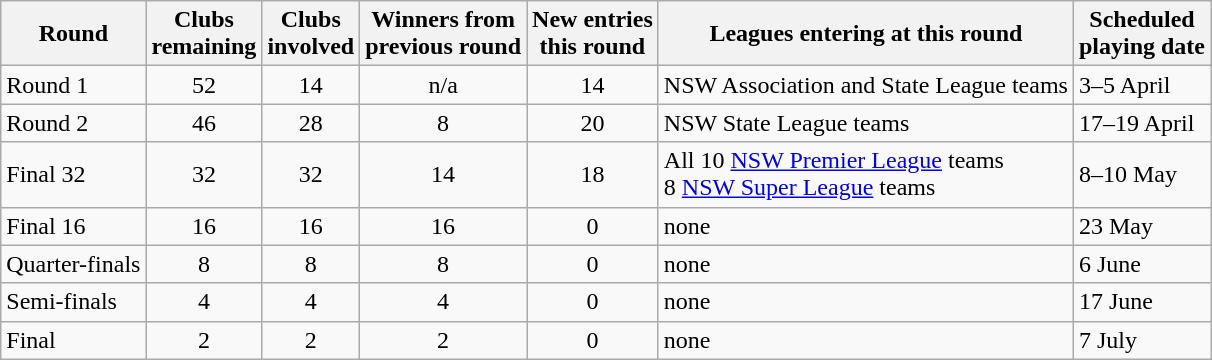<table class="wikitable">
<tr>
<th>Round</th>
<th>Clubs<br>remaining</th>
<th>Clubs<br>involved</th>
<th>Winners from<br>previous round</th>
<th>New entries<br>this round</th>
<th>Leagues entering at this round</th>
<th>Scheduled<br>playing date</th>
</tr>
<tr>
<td>Round 1</td>
<td style="text-align:center">52</td>
<td style="text-align:center">14</td>
<td style="text-align:center">n/a</td>
<td style="text-align:center">14</td>
<td>NSW Association and State League teams</td>
<td>3–5 April</td>
</tr>
<tr>
<td>Round 2</td>
<td style="text-align:center">46</td>
<td style="text-align:center">28</td>
<td style="text-align:center">8</td>
<td style="text-align:center">20</td>
<td>NSW State League teams</td>
<td>17–19 April</td>
</tr>
<tr>
<td>Final 32</td>
<td style="text-align:center">32</td>
<td style="text-align:center">32</td>
<td style="text-align:center">14</td>
<td style="text-align:center">18</td>
<td>All 10 <a href='#'>NSW Premier League</a> teams <br> 8 <a href='#'>NSW Super League</a> teams</td>
<td>8–10 May</td>
</tr>
<tr>
<td>Final 16</td>
<td style="text-align:center">16</td>
<td style="text-align:center">16</td>
<td style="text-align:center">16</td>
<td style="text-align:center">0</td>
<td>none</td>
<td>23 May</td>
</tr>
<tr>
<td>Quarter-finals</td>
<td style="text-align:center">8</td>
<td style="text-align:center">8</td>
<td style="text-align:center">8</td>
<td style="text-align:center">0</td>
<td>none</td>
<td>6 June</td>
</tr>
<tr>
<td>Semi-finals</td>
<td style="text-align:center">4</td>
<td style="text-align:center">4</td>
<td style="text-align:center">4</td>
<td style="text-align:center">0</td>
<td>none</td>
<td>17 June</td>
</tr>
<tr>
<td>Final</td>
<td style="text-align:center">2</td>
<td style="text-align:center">2</td>
<td style="text-align:center">2</td>
<td style="text-align:center">0</td>
<td>none</td>
<td>7 July</td>
</tr>
</table>
